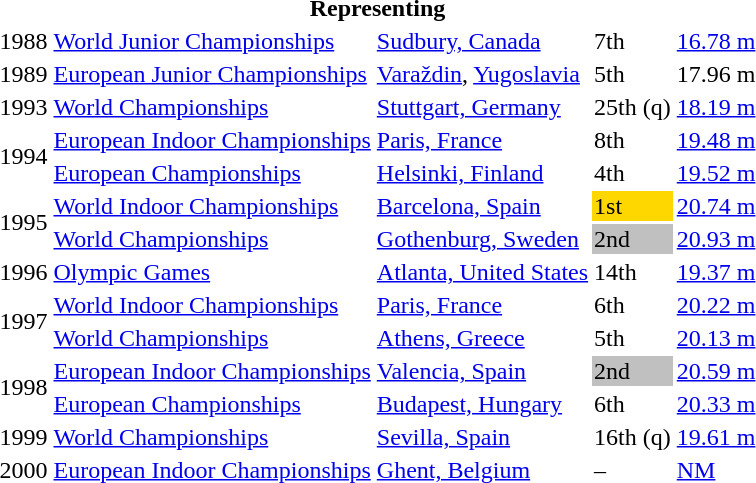<table>
<tr>
<th colspan="5">Representing </th>
</tr>
<tr>
<td>1988</td>
<td><a href='#'>World Junior Championships</a></td>
<td><a href='#'>Sudbury, Canada</a></td>
<td>7th</td>
<td><a href='#'>16.78 m</a></td>
</tr>
<tr>
<td>1989</td>
<td><a href='#'>European Junior Championships</a></td>
<td><a href='#'>Varaždin</a>, <a href='#'>Yugoslavia</a></td>
<td>5th</td>
<td>17.96 m</td>
</tr>
<tr>
<td>1993</td>
<td><a href='#'>World Championships</a></td>
<td><a href='#'>Stuttgart, Germany</a></td>
<td>25th (q)</td>
<td><a href='#'>18.19 m</a></td>
</tr>
<tr>
<td rowspan=2>1994</td>
<td><a href='#'>European Indoor Championships</a></td>
<td><a href='#'>Paris, France</a></td>
<td>8th</td>
<td><a href='#'>19.48 m</a></td>
</tr>
<tr>
<td><a href='#'>European Championships</a></td>
<td><a href='#'>Helsinki, Finland</a></td>
<td>4th</td>
<td><a href='#'>19.52 m</a></td>
</tr>
<tr>
<td rowspan=2>1995</td>
<td><a href='#'>World Indoor Championships</a></td>
<td><a href='#'>Barcelona, Spain</a></td>
<td bgcolor="gold">1st</td>
<td><a href='#'>20.74 m</a></td>
</tr>
<tr>
<td><a href='#'>World Championships</a></td>
<td><a href='#'>Gothenburg, Sweden</a></td>
<td bgcolor="silver">2nd</td>
<td><a href='#'>20.93 m</a></td>
</tr>
<tr>
<td>1996</td>
<td><a href='#'>Olympic Games</a></td>
<td><a href='#'>Atlanta, United States</a></td>
<td>14th</td>
<td><a href='#'>19.37 m</a></td>
</tr>
<tr>
<td rowspan=2>1997</td>
<td><a href='#'>World Indoor Championships</a></td>
<td><a href='#'>Paris, France</a></td>
<td>6th</td>
<td><a href='#'>20.22 m</a></td>
</tr>
<tr>
<td><a href='#'>World Championships</a></td>
<td><a href='#'>Athens, Greece</a></td>
<td>5th</td>
<td><a href='#'>20.13 m</a></td>
</tr>
<tr>
<td rowspan=2>1998</td>
<td><a href='#'>European Indoor Championships</a></td>
<td><a href='#'>Valencia, Spain</a></td>
<td bgcolor="silver">2nd</td>
<td><a href='#'>20.59 m</a></td>
</tr>
<tr>
<td><a href='#'>European Championships</a></td>
<td><a href='#'>Budapest, Hungary</a></td>
<td>6th</td>
<td><a href='#'>20.33 m</a></td>
</tr>
<tr>
<td>1999</td>
<td><a href='#'>World Championships</a></td>
<td><a href='#'>Sevilla, Spain</a></td>
<td>16th (q)</td>
<td><a href='#'>19.61 m</a></td>
</tr>
<tr>
<td>2000</td>
<td><a href='#'>European Indoor Championships</a></td>
<td><a href='#'>Ghent, Belgium</a></td>
<td>–</td>
<td><a href='#'>NM</a></td>
</tr>
</table>
